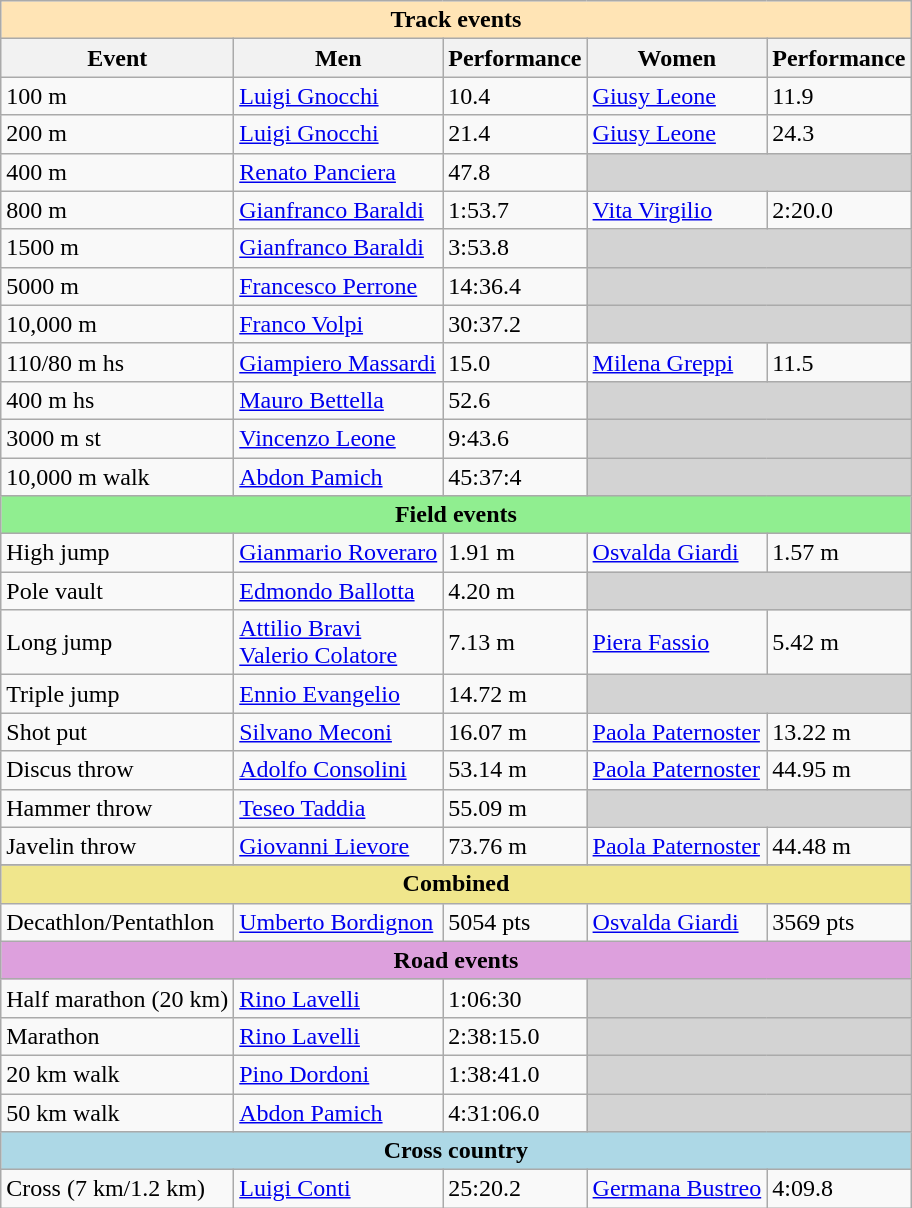<table class="wikitable" width= style="font-size:100%; text-align:center;">
<tr bgcolor=moccasin>
<td align=center colspan=5><strong>Track events</strong></td>
</tr>
<tr>
<th>Event</th>
<th>Men</th>
<th>Performance</th>
<th>Women</th>
<th>Performance</th>
</tr>
<tr>
<td>100 m</td>
<td align=left><a href='#'>Luigi Gnocchi</a></td>
<td>10.4</td>
<td align=left><a href='#'>Giusy Leone</a></td>
<td>11.9</td>
</tr>
<tr>
<td>200 m</td>
<td align=left><a href='#'>Luigi Gnocchi</a></td>
<td>21.4</td>
<td align=left><a href='#'>Giusy Leone</a></td>
<td>24.3</td>
</tr>
<tr>
<td>400 m</td>
<td align=left><a href='#'>Renato Panciera</a></td>
<td>47.8</td>
<td align=left bgcolor=lightgrey colspan=2></td>
</tr>
<tr>
<td>800 m</td>
<td align=left><a href='#'>Gianfranco Baraldi</a></td>
<td>1:53.7</td>
<td align=left><a href='#'>Vita Virgilio</a></td>
<td>2:20.0</td>
</tr>
<tr>
<td>1500 m</td>
<td align=left><a href='#'>Gianfranco Baraldi</a></td>
<td>3:53.8</td>
<td align=left bgcolor=lightgrey colspan=2></td>
</tr>
<tr>
<td>5000 m</td>
<td align=left><a href='#'>Francesco Perrone</a></td>
<td>14:36.4</td>
<td align=left bgcolor=lightgrey colspan=2></td>
</tr>
<tr>
<td>10,000 m</td>
<td align=left><a href='#'>Franco Volpi</a></td>
<td>30:37.2</td>
<td align=left bgcolor=lightgrey colspan=2></td>
</tr>
<tr>
<td>110/80 m hs</td>
<td align=left><a href='#'>Giampiero Massardi</a></td>
<td>15.0</td>
<td align=left><a href='#'>Milena Greppi</a></td>
<td>11.5</td>
</tr>
<tr>
<td>400 m hs</td>
<td align=left><a href='#'>Mauro Bettella</a></td>
<td>52.6</td>
<td align=left bgcolor=lightgrey colspan=2></td>
</tr>
<tr>
<td>3000 m st</td>
<td align=left><a href='#'>Vincenzo Leone</a></td>
<td>9:43.6</td>
<td align=left bgcolor=lightgrey colspan=2></td>
</tr>
<tr>
<td>10,000 m walk</td>
<td align=left><a href='#'>Abdon Pamich</a></td>
<td>45:37:4</td>
<td align=left bgcolor=lightgrey colspan=2></td>
</tr>
<tr bgcolor=lightgreen>
<td align=center colspan=5><strong>Field events</strong></td>
</tr>
<tr>
<td>High jump</td>
<td align=left><a href='#'>Gianmario Roveraro</a></td>
<td>1.91 m</td>
<td align=left><a href='#'>Osvalda Giardi</a></td>
<td>1.57 m</td>
</tr>
<tr>
<td>Pole vault</td>
<td align=left><a href='#'>Edmondo Ballotta</a></td>
<td>4.20 m</td>
<td align=left bgcolor=lightgrey colspan=2></td>
</tr>
<tr>
<td>Long jump</td>
<td align=left><a href='#'>Attilio Bravi</a><br><a href='#'>Valerio Colatore</a></td>
<td>7.13 m</td>
<td align=left><a href='#'>Piera Fassio</a></td>
<td>5.42 m</td>
</tr>
<tr>
<td>Triple jump</td>
<td align=left><a href='#'>Ennio Evangelio</a></td>
<td>14.72 m</td>
<td align=left bgcolor=lightgrey colspan=2></td>
</tr>
<tr>
<td>Shot put</td>
<td align=left><a href='#'>Silvano Meconi</a></td>
<td>16.07 m</td>
<td align=left><a href='#'>Paola Paternoster</a></td>
<td>13.22 m</td>
</tr>
<tr>
<td>Discus throw</td>
<td align=left><a href='#'>Adolfo Consolini</a></td>
<td>53.14 m</td>
<td align=left><a href='#'>Paola Paternoster</a></td>
<td>44.95 m</td>
</tr>
<tr>
<td>Hammer throw</td>
<td align=left><a href='#'>Teseo Taddia</a></td>
<td>55.09 m</td>
<td align=left bgcolor=lightgrey colspan=2></td>
</tr>
<tr>
<td>Javelin throw</td>
<td align=left><a href='#'>Giovanni Lievore</a></td>
<td>73.76 m</td>
<td align=left><a href='#'>Paola Paternoster</a></td>
<td>44.48 m</td>
</tr>
<tr>
</tr>
<tr bgcolor=khaki>
<td align=center colspan=5><strong>Combined</strong></td>
</tr>
<tr>
<td>Decathlon/Pentathlon</td>
<td align=left><a href='#'>Umberto Bordignon</a></td>
<td>5054 pts</td>
<td align=left><a href='#'>Osvalda Giardi</a></td>
<td>3569 pts</td>
</tr>
<tr bgcolor=plum>
<td align=center colspan=5><strong>Road events</strong></td>
</tr>
<tr>
<td>Half marathon (20 km)</td>
<td align=left><a href='#'>Rino Lavelli</a></td>
<td>1:06:30</td>
<td align=left bgcolor=lightgrey colspan=2></td>
</tr>
<tr>
<td>Marathon</td>
<td align=left><a href='#'>Rino Lavelli</a></td>
<td>2:38:15.0</td>
<td align=left bgcolor=lightgrey colspan=2></td>
</tr>
<tr>
<td>20 km walk</td>
<td align=left><a href='#'>Pino Dordoni</a></td>
<td>1:38:41.0</td>
<td align=left bgcolor=lightgrey colspan=2></td>
</tr>
<tr>
<td>50 km walk</td>
<td align=left><a href='#'>Abdon Pamich</a></td>
<td>4:31:06.0</td>
<td align=left bgcolor=lightgrey colspan=2></td>
</tr>
<tr bgcolor=lightblue>
<td align=center colspan=5><strong>Cross country</strong></td>
</tr>
<tr>
<td>Cross (7 km/1.2 km)</td>
<td align=left><a href='#'>Luigi Conti</a></td>
<td>25:20.2</td>
<td align=left><a href='#'>Germana Bustreo</a></td>
<td>4:09.8</td>
</tr>
</table>
